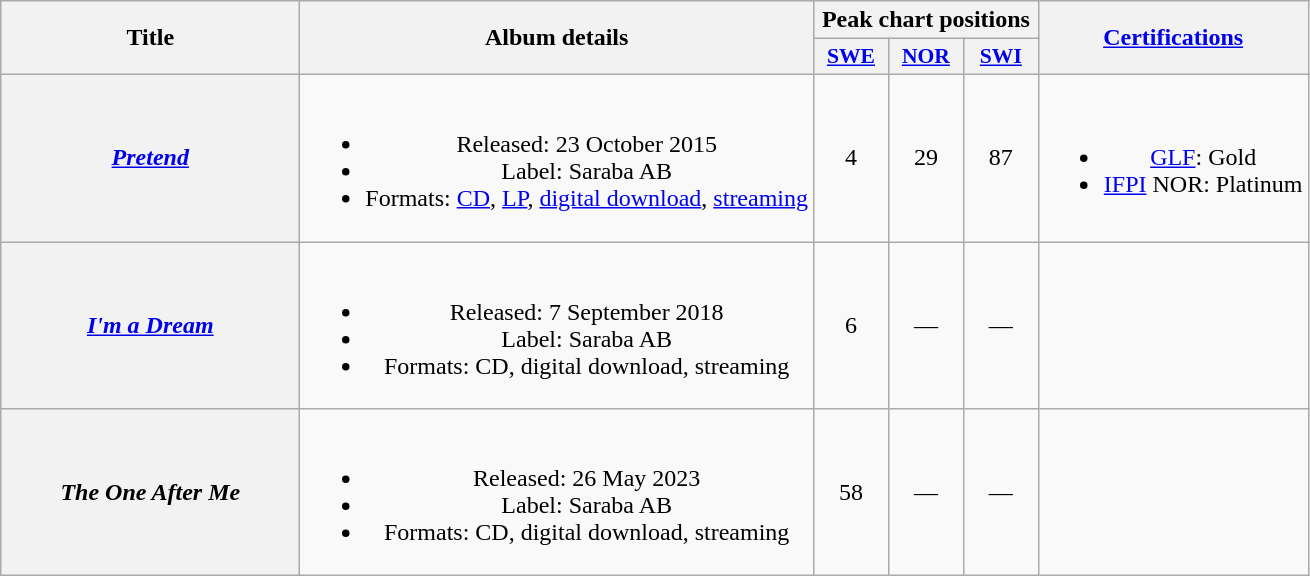<table class="wikitable plainrowheaders" style="text-align:center;">
<tr>
<th scope="col" rowspan="2" style="width:12em;">Title</th>
<th scope="col" rowspan="2">Album details</th>
<th scope="col" colspan="3">Peak chart positions</th>
<th scope="col" rowspan="2"><a href='#'>Certifications</a></th>
</tr>
<tr>
<th scope="col" style="width:3em;font-size:90%;"><a href='#'>SWE</a><br></th>
<th scope="col" style="width:3em;font-size:90%;"><a href='#'>NOR</a><br></th>
<th scope="col" style="width:3em;font-size:90%;"><a href='#'>SWI</a><br></th>
</tr>
<tr>
<th scope="row"><em><a href='#'>Pretend</a></em></th>
<td><br><ul><li>Released: 23 October 2015</li><li>Label: Saraba AB</li><li>Formats: <a href='#'>CD</a>, <a href='#'>LP</a>, <a href='#'>digital download</a>, <a href='#'>streaming</a></li></ul></td>
<td>4</td>
<td>29</td>
<td>87</td>
<td><br><ul><li><a href='#'>GLF</a>: Gold</li><li><a href='#'>IFPI</a> NOR: Platinum</li></ul></td>
</tr>
<tr>
<th scope="row"><em><a href='#'>I'm a Dream</a></em></th>
<td><br><ul><li>Released: 7 September 2018</li><li>Label: Saraba AB</li><li>Formats: CD, digital download, streaming</li></ul></td>
<td>6</td>
<td>—</td>
<td>—</td>
</tr>
<tr>
<th scope="row"><em>The One After Me</em></th>
<td><br><ul><li>Released: 26 May 2023</li><li>Label: Saraba AB</li><li>Formats: CD, digital download, streaming</li></ul></td>
<td>58</td>
<td>—</td>
<td>—</td>
<td></td>
</tr>
</table>
